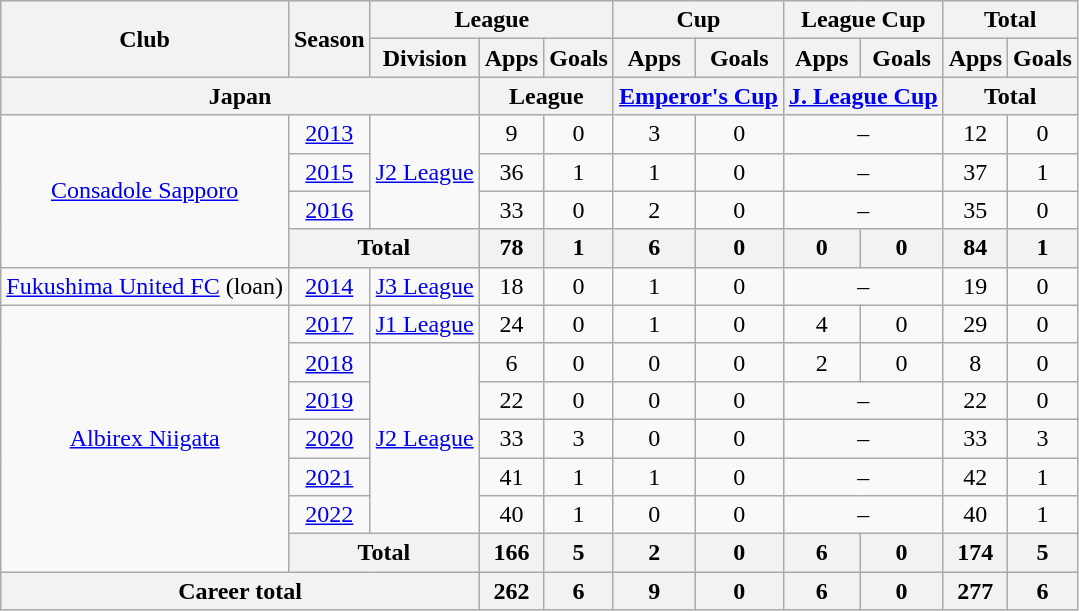<table class="wikitable" style="text-align:center;">
<tr>
<th rowspan=2>Club</th>
<th rowspan=2>Season</th>
<th colspan=3>League</th>
<th colspan=2>Cup</th>
<th colspan=2>League Cup</th>
<th colspan=2>Total</th>
</tr>
<tr>
<th>Division</th>
<th>Apps</th>
<th>Goals</th>
<th>Apps</th>
<th>Goals</th>
<th>Apps</th>
<th>Goals</th>
<th>Apps</th>
<th>Goals</th>
</tr>
<tr>
<th colspan=3>Japan</th>
<th colspan=2>League</th>
<th colspan=2><a href='#'>Emperor's Cup</a></th>
<th colspan=2><a href='#'>J. League Cup</a></th>
<th colspan=2>Total</th>
</tr>
<tr>
<td rowspan="4"><a href='#'>Consadole Sapporo</a></td>
<td><a href='#'>2013</a></td>
<td rowspan="3"><a href='#'>J2 League</a></td>
<td>9</td>
<td>0</td>
<td>3</td>
<td>0</td>
<td colspan="2">–</td>
<td>12</td>
<td>0</td>
</tr>
<tr>
<td><a href='#'>2015</a></td>
<td>36</td>
<td>1</td>
<td>1</td>
<td>0</td>
<td colspan="2">–</td>
<td>37</td>
<td>1</td>
</tr>
<tr>
<td><a href='#'>2016</a></td>
<td>33</td>
<td>0</td>
<td>2</td>
<td>0</td>
<td colspan="2">–</td>
<td>35</td>
<td>0</td>
</tr>
<tr>
<th colspan="2">Total</th>
<th>78</th>
<th>1</th>
<th>6</th>
<th>0</th>
<th>0</th>
<th>0</th>
<th>84</th>
<th>1</th>
</tr>
<tr>
<td><a href='#'>Fukushima United FC</a> (loan)</td>
<td><a href='#'>2014</a></td>
<td><a href='#'>J3 League</a></td>
<td>18</td>
<td>0</td>
<td>1</td>
<td>0</td>
<td colspan="2">–</td>
<td>19</td>
<td>0</td>
</tr>
<tr>
<td rowspan="7"><a href='#'>Albirex Niigata</a></td>
<td><a href='#'>2017</a></td>
<td><a href='#'>J1 League</a></td>
<td>24</td>
<td>0</td>
<td>1</td>
<td>0</td>
<td>4</td>
<td>0</td>
<td>29</td>
<td>0</td>
</tr>
<tr>
<td><a href='#'>2018</a></td>
<td rowspan="5"><a href='#'>J2 League</a></td>
<td>6</td>
<td>0</td>
<td>0</td>
<td>0</td>
<td>2</td>
<td>0</td>
<td>8</td>
<td>0</td>
</tr>
<tr>
<td><a href='#'>2019</a></td>
<td>22</td>
<td>0</td>
<td>0</td>
<td>0</td>
<td colspan="2">–</td>
<td>22</td>
<td>0</td>
</tr>
<tr>
<td><a href='#'>2020</a></td>
<td>33</td>
<td>3</td>
<td>0</td>
<td>0</td>
<td colspan="2">–</td>
<td>33</td>
<td>3</td>
</tr>
<tr>
<td><a href='#'>2021</a></td>
<td>41</td>
<td>1</td>
<td>1</td>
<td>0</td>
<td colspan="2">–</td>
<td>42</td>
<td>1</td>
</tr>
<tr>
<td><a href='#'>2022</a></td>
<td>40</td>
<td>1</td>
<td>0</td>
<td>0</td>
<td colspan="2">–</td>
<td>40</td>
<td>1</td>
</tr>
<tr>
<th colspan="2">Total</th>
<th>166</th>
<th>5</th>
<th>2</th>
<th>0</th>
<th>6</th>
<th>0</th>
<th>174</th>
<th>5</th>
</tr>
<tr>
<th colspan=3>Career total</th>
<th>262</th>
<th>6</th>
<th>9</th>
<th>0</th>
<th>6</th>
<th>0</th>
<th>277</th>
<th>6</th>
</tr>
</table>
